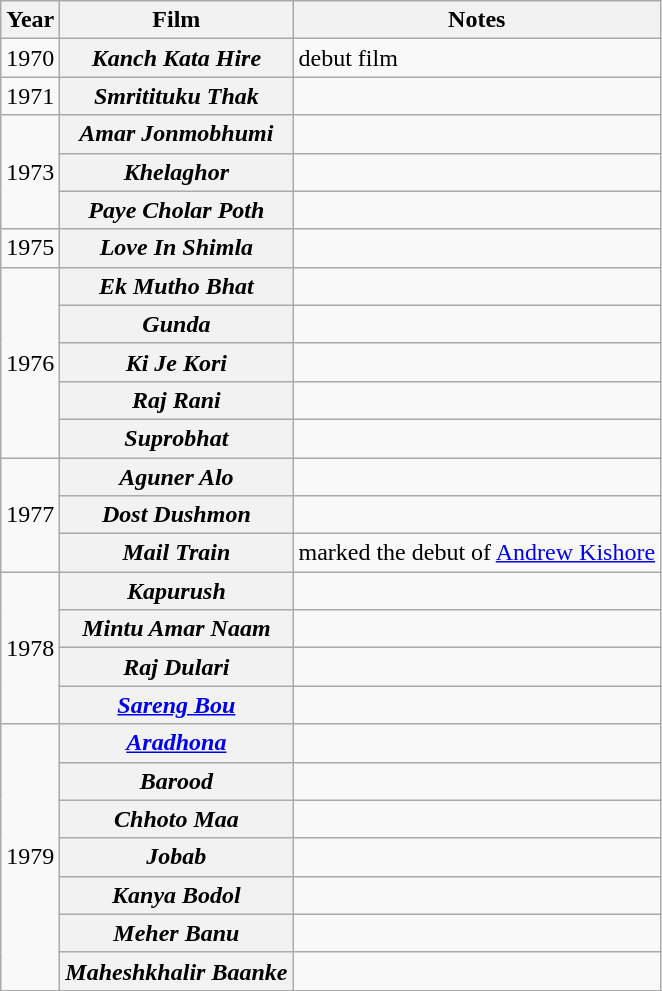<table class="wikitable sortable">
<tr>
<th>Year</th>
<th>Film</th>
<th>Notes</th>
</tr>
<tr>
<td rowspan=1>1970</td>
<th><em>Kanch Kata Hire</em></th>
<td>debut film</td>
</tr>
<tr>
<td rowspan=1>1971</td>
<th><em>Smritituku Thak</em></th>
<td></td>
</tr>
<tr>
<td rowspan=3>1973</td>
<th><em>Amar Jonmobhumi</em></th>
<td></td>
</tr>
<tr>
<th><em>Khelaghor</em></th>
<td></td>
</tr>
<tr>
<th><em>Paye Cholar Poth</em></th>
<td></td>
</tr>
<tr>
<td rowspan=1>1975</td>
<th><em>Love In Shimla</em></th>
<td></td>
</tr>
<tr>
<td rowspan=5>1976</td>
<th><em>Ek Mutho Bhat</em></th>
<td></td>
</tr>
<tr>
<th><em>Gunda</em></th>
<td></td>
</tr>
<tr>
<th><em>Ki Je Kori</em></th>
<td></td>
</tr>
<tr>
<th><em>Raj Rani</em></th>
<td></td>
</tr>
<tr>
<th><em>Suprobhat</em></th>
<td></td>
</tr>
<tr>
<td rowspan=3>1977</td>
<th><em>Aguner Alo</em></th>
<td></td>
</tr>
<tr>
<th><em>Dost Dushmon</em></th>
<td></td>
</tr>
<tr>
<th><em>Mail Train</em></th>
<td>marked the debut of <a href='#'>Andrew Kishore</a></td>
</tr>
<tr>
<td rowspan=4>1978</td>
<th><em>Kapurush</em></th>
<td></td>
</tr>
<tr>
<th><em>Mintu Amar Naam</em></th>
<td></td>
</tr>
<tr>
<th><em>Raj Dulari</em></th>
<td></td>
</tr>
<tr>
<th><em><a href='#'>Sareng Bou</a></em></th>
<td></td>
</tr>
<tr>
<td rowspan=7>1979</td>
<th><em><a href='#'>Aradhona</a></em></th>
<td></td>
</tr>
<tr>
<th><em>Barood</em></th>
<td></td>
</tr>
<tr>
<th><em>Chhoto Maa</em></th>
<td></td>
</tr>
<tr>
<th><em>Jobab</em></th>
<td></td>
</tr>
<tr>
<th><em>Kanya Bodol</em></th>
<td></td>
</tr>
<tr>
<th><em>Meher Banu</em></th>
<td></td>
</tr>
<tr>
<th><em>Maheshkhalir Baanke</em></th>
<td></td>
</tr>
<tr>
</tr>
</table>
